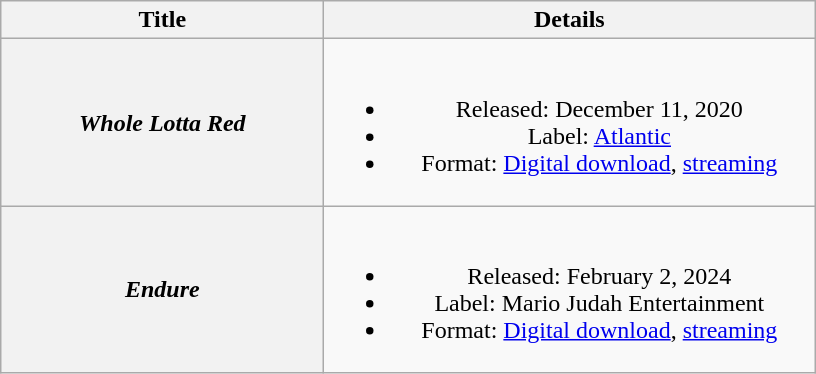<table class="wikitable plainrowheaders" style="text-align:center;">
<tr>
<th scope="col" style="width:13em">Title</th>
<th scope="col" style="width:20em;">Details</th>
</tr>
<tr>
<th scope="row"><em>Whole Lotta Red</em></th>
<td><br><ul><li>Released: December 11, 2020</li><li>Label: <a href='#'>Atlantic</a></li><li>Format: <a href='#'>Digital download</a>, <a href='#'>streaming</a></li></ul></td>
</tr>
<tr>
<th scope="row"><em>Endure</em></th>
<td><br><ul><li>Released: February 2, 2024</li><li>Label: Mario Judah Entertainment</li><li>Format: <a href='#'>Digital download</a>, <a href='#'>streaming</a></li></ul></td>
</tr>
</table>
